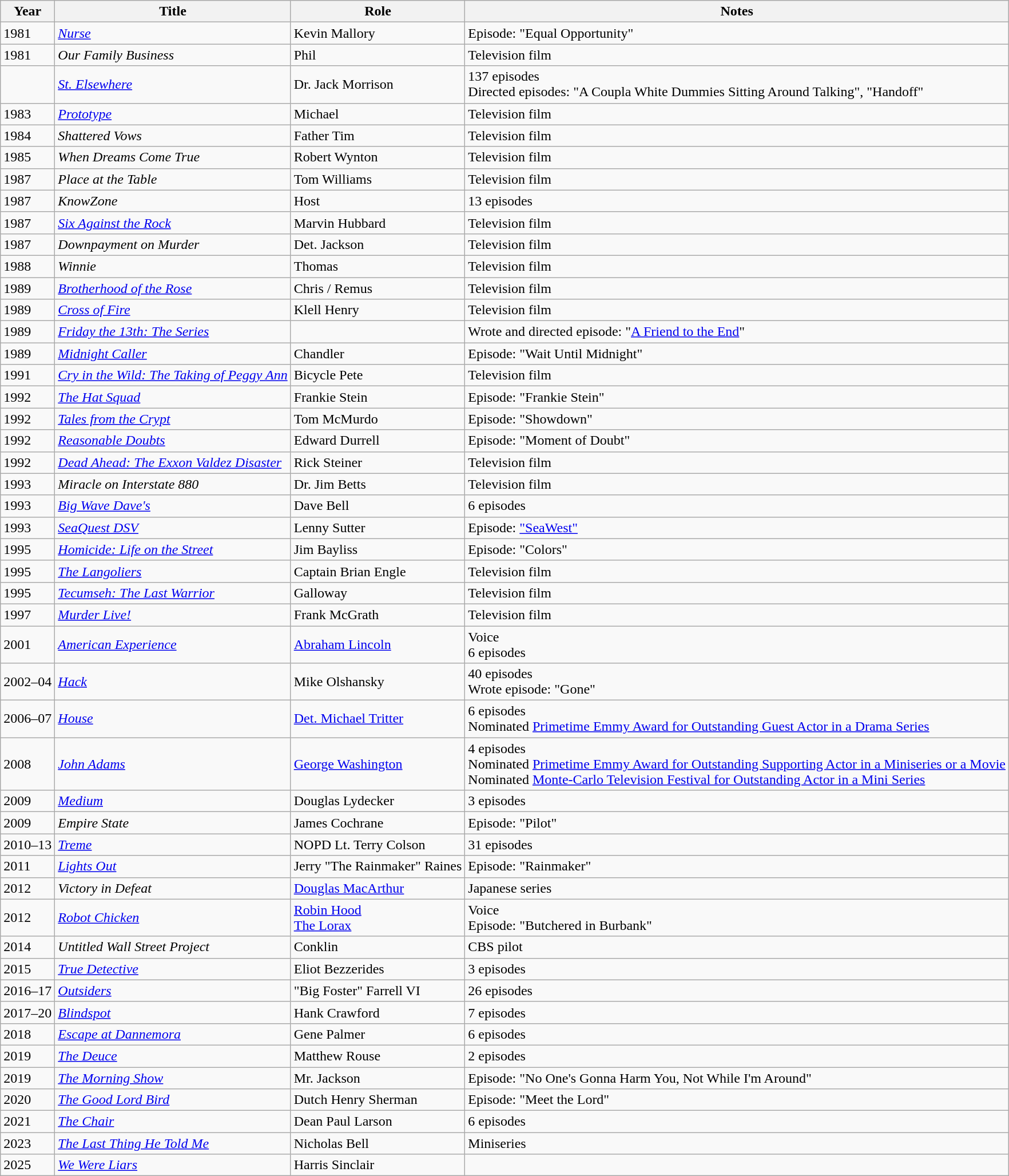<table class="wikitable sortable">
<tr>
<th scope="col">Year</th>
<th scope="col">Title</th>
<th scope="col">Role</th>
<th class="unsortable" scope="col">Notes</th>
</tr>
<tr>
<td>1981</td>
<td><em><a href='#'>Nurse</a></em></td>
<td>Kevin Mallory</td>
<td>Episode: "Equal Opportunity"</td>
</tr>
<tr>
<td>1981</td>
<td><em>Our Family Business</em></td>
<td>Phil</td>
<td>Television film</td>
</tr>
<tr>
<td></td>
<td><em><a href='#'>St. Elsewhere</a></em></td>
<td>Dr. Jack Morrison</td>
<td>137 episodes<br>Directed episodes: "A Coupla White Dummies Sitting Around Talking", "Handoff"</td>
</tr>
<tr>
<td>1983</td>
<td><em><a href='#'>Prototype</a></em></td>
<td>Michael</td>
<td>Television film</td>
</tr>
<tr>
<td>1984</td>
<td><em>Shattered Vows</em></td>
<td>Father Tim</td>
<td>Television film</td>
</tr>
<tr>
<td>1985</td>
<td><em>When Dreams Come True</em></td>
<td>Robert Wynton</td>
<td>Television film</td>
</tr>
<tr>
<td>1987</td>
<td><em>Place at the Table</em></td>
<td>Tom Williams</td>
<td>Television film</td>
</tr>
<tr>
<td>1987</td>
<td><em>KnowZone</em></td>
<td>Host</td>
<td>13 episodes</td>
</tr>
<tr>
<td>1987</td>
<td><em><a href='#'>Six Against the Rock</a></em></td>
<td>Marvin Hubbard</td>
<td>Television film</td>
</tr>
<tr>
<td>1987</td>
<td><em>Downpayment on Murder</em></td>
<td>Det. Jackson</td>
<td>Television film</td>
</tr>
<tr>
<td>1988</td>
<td><em>Winnie</em></td>
<td>Thomas</td>
<td>Television film</td>
</tr>
<tr>
<td>1989</td>
<td><em><a href='#'>Brotherhood of the Rose</a></em></td>
<td>Chris / Remus</td>
<td>Television film</td>
</tr>
<tr>
<td>1989</td>
<td><em><a href='#'>Cross of Fire</a></em></td>
<td>Klell Henry</td>
<td>Television film</td>
</tr>
<tr>
<td>1989</td>
<td><em><a href='#'>Friday the 13th: The Series</a></em></td>
<td></td>
<td>Wrote and directed episode: "<a href='#'>A Friend to the End</a>"</td>
</tr>
<tr>
<td>1989</td>
<td><em><a href='#'>Midnight Caller</a></em></td>
<td>Chandler</td>
<td>Episode: "Wait Until Midnight"</td>
</tr>
<tr>
<td>1991</td>
<td><em><a href='#'>Cry in the Wild: The Taking of Peggy Ann</a></em></td>
<td>Bicycle Pete</td>
<td>Television film</td>
</tr>
<tr>
<td>1992</td>
<td><em><a href='#'>The Hat Squad</a></em></td>
<td>Frankie Stein</td>
<td>Episode: "Frankie Stein"</td>
</tr>
<tr>
<td>1992</td>
<td><em><a href='#'>Tales from the Crypt</a></em></td>
<td>Tom McMurdo</td>
<td>Episode: "Showdown"</td>
</tr>
<tr>
<td>1992</td>
<td><em><a href='#'>Reasonable Doubts</a></em></td>
<td>Edward Durrell</td>
<td>Episode: "Moment of Doubt"</td>
</tr>
<tr>
<td>1992</td>
<td><em><a href='#'>Dead Ahead: The Exxon Valdez Disaster</a></em></td>
<td>Rick Steiner</td>
<td>Television film</td>
</tr>
<tr>
<td>1993</td>
<td><em>Miracle on Interstate 880</em></td>
<td>Dr. Jim Betts</td>
<td>Television film</td>
</tr>
<tr>
<td>1993</td>
<td><em><a href='#'>Big Wave Dave's</a></em></td>
<td>Dave Bell</td>
<td>6 episodes</td>
</tr>
<tr>
<td>1993</td>
<td><em><a href='#'>SeaQuest DSV</a></em></td>
<td>Lenny Sutter</td>
<td>Episode: <a href='#'>"SeaWest"</a></td>
</tr>
<tr>
<td>1995</td>
<td><em><a href='#'>Homicide: Life on the Street</a></em></td>
<td>Jim Bayliss</td>
<td>Episode: "Colors"</td>
</tr>
<tr>
<td>1995</td>
<td><em><a href='#'>The Langoliers</a></em></td>
<td>Captain Brian Engle</td>
<td>Television film</td>
</tr>
<tr>
<td>1995</td>
<td><em><a href='#'>Tecumseh: The Last Warrior</a></em></td>
<td>Galloway</td>
<td>Television film</td>
</tr>
<tr>
<td>1997</td>
<td><em><a href='#'>Murder Live!</a></em></td>
<td>Frank McGrath</td>
<td>Television film</td>
</tr>
<tr>
<td>2001</td>
<td><em><a href='#'>American Experience</a></em></td>
<td><a href='#'>Abraham Lincoln</a></td>
<td>Voice<br>6 episodes</td>
</tr>
<tr>
<td>2002–04</td>
<td><em><a href='#'>Hack</a></em></td>
<td>Mike Olshansky</td>
<td>40 episodes<br>Wrote episode: "Gone"</td>
</tr>
<tr>
<td>2006–07</td>
<td><em><a href='#'>House</a></em></td>
<td><a href='#'>Det. Michael Tritter</a></td>
<td>6 episodes<br>Nominated  <a href='#'>Primetime Emmy Award for Outstanding Guest Actor in a Drama Series</a></td>
</tr>
<tr>
<td>2008</td>
<td><em><a href='#'>John Adams</a></em></td>
<td><a href='#'>George Washington</a></td>
<td>4 episodes<br>Nominated  <a href='#'>Primetime Emmy Award for Outstanding Supporting Actor in a Miniseries or a Movie</a><br>Nominated  <a href='#'>Monte-Carlo Television Festival for Outstanding Actor in a Mini Series</a></td>
</tr>
<tr>
<td>2009</td>
<td><em><a href='#'>Medium</a></em></td>
<td>Douglas Lydecker</td>
<td>3 episodes</td>
</tr>
<tr>
<td>2009</td>
<td><em>Empire State</em></td>
<td>James Cochrane</td>
<td>Episode: "Pilot"</td>
</tr>
<tr>
<td>2010–13</td>
<td><em><a href='#'>Treme</a></em></td>
<td>NOPD Lt. Terry Colson</td>
<td>31 episodes</td>
</tr>
<tr>
<td>2011</td>
<td><em><a href='#'>Lights Out</a></em></td>
<td>Jerry "The Rainmaker" Raines</td>
<td>Episode: "Rainmaker"</td>
</tr>
<tr>
<td>2012</td>
<td><em>Victory in Defeat</em></td>
<td><a href='#'>Douglas MacArthur</a></td>
<td>Japanese series</td>
</tr>
<tr>
<td>2012</td>
<td><em><a href='#'>Robot Chicken</a></em></td>
<td><a href='#'>Robin Hood</a><br><a href='#'>The Lorax</a></td>
<td>Voice<br>Episode: "Butchered in Burbank"</td>
</tr>
<tr>
<td>2014</td>
<td><em>Untitled Wall Street Project</em></td>
<td>Conklin</td>
<td>CBS pilot</td>
</tr>
<tr>
<td>2015</td>
<td><em><a href='#'>True Detective</a></em></td>
<td>Eliot Bezzerides</td>
<td>3 episodes</td>
</tr>
<tr>
<td>2016–17</td>
<td><em><a href='#'>Outsiders</a></em></td>
<td>"Big Foster" Farrell VI</td>
<td>26 episodes</td>
</tr>
<tr>
<td>2017–20</td>
<td><em><a href='#'>Blindspot</a></em></td>
<td>Hank Crawford</td>
<td>7 episodes</td>
</tr>
<tr>
<td>2018</td>
<td><em><a href='#'>Escape at Dannemora</a></em></td>
<td>Gene Palmer</td>
<td>6 episodes</td>
</tr>
<tr>
<td>2019</td>
<td><em><a href='#'>The Deuce</a></em></td>
<td>Matthew Rouse</td>
<td>2 episodes</td>
</tr>
<tr>
<td>2019</td>
<td><em><a href='#'>The Morning Show</a></em></td>
<td>Mr. Jackson</td>
<td>Episode: "No One's Gonna Harm You, Not While I'm Around"</td>
</tr>
<tr>
<td>2020</td>
<td><em><a href='#'>The Good Lord Bird</a></em></td>
<td>Dutch Henry Sherman</td>
<td>Episode: "Meet the Lord"</td>
</tr>
<tr>
<td>2021</td>
<td><em><a href='#'>The Chair</a></em></td>
<td>Dean Paul Larson</td>
<td>6 episodes</td>
</tr>
<tr>
<td>2023</td>
<td><em><a href='#'>The Last Thing He Told Me</a></em></td>
<td>Nicholas Bell</td>
<td>Miniseries</td>
</tr>
<tr>
<td>2025</td>
<td><em><a href='#'>We Were Liars</a></em></td>
<td>Harris Sinclair</td>
<td></td>
</tr>
</table>
